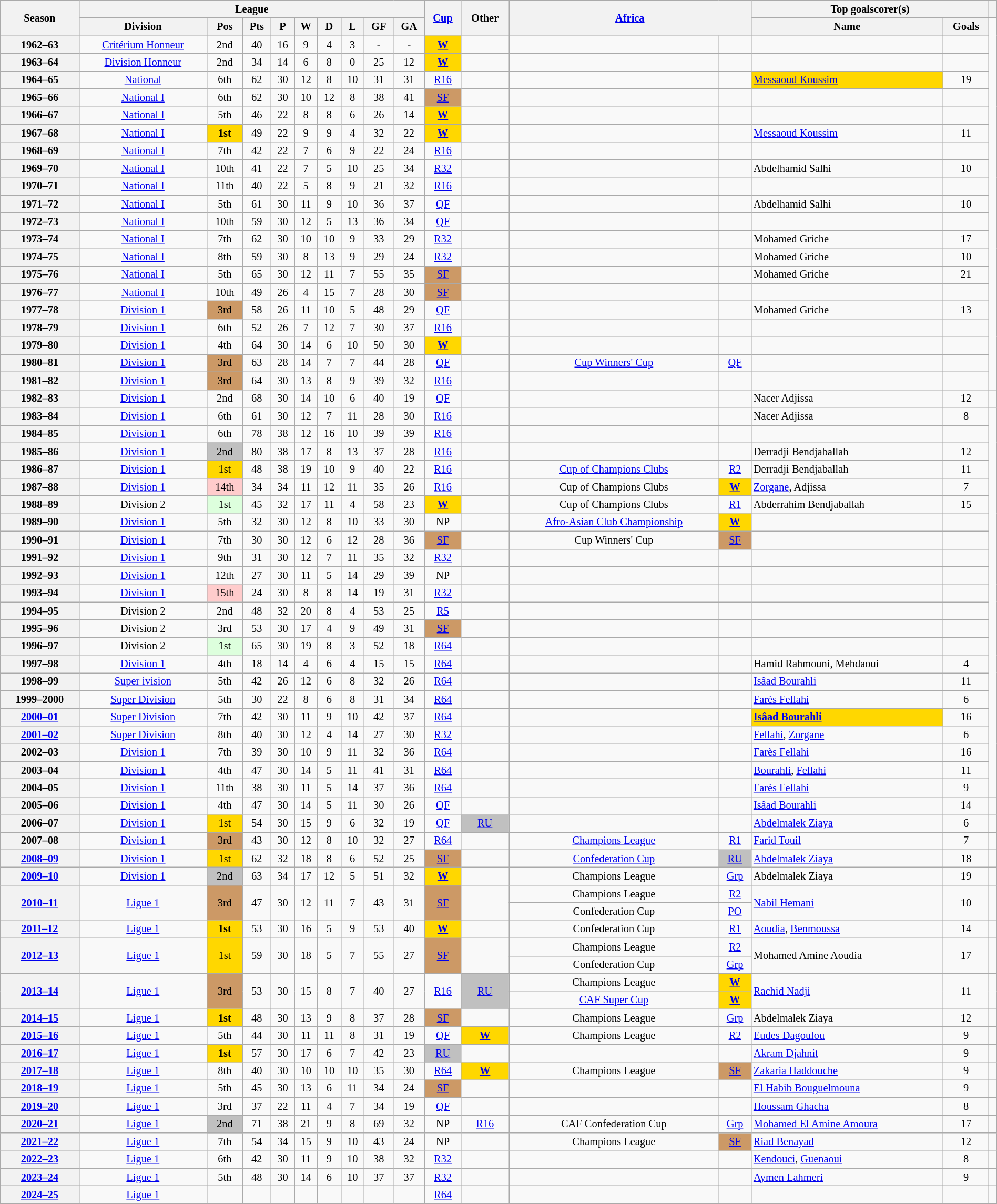<table class="wikitable" style="text-align:center; font-size:85%;width:100%; text-align:center">
<tr>
<th rowspan=2>Season</th>
<th colspan=9>League</th>
<th rowspan=2><a href='#'>Cup</a></th>
<th rowspan=2>Other</th>
<th rowspan=2 colspan=2><a href='#'>Africa</a></th>
<th colspan=2>Top goalscorer(s)</th>
<th colspan=2></th>
</tr>
<tr>
<th>Division</th>
<th>Pos</th>
<th>Pts</th>
<th>P</th>
<th>W</th>
<th>D</th>
<th>L</th>
<th>GF</th>
<th>GA</th>
<th>Name</th>
<th>Goals</th>
</tr>
<tr>
<th>1962–63</th>
<td><a href='#'>Critérium Honneur</a></td>
<td>2nd</td>
<td>40</td>
<td>16</td>
<td>9</td>
<td>4</td>
<td>3</td>
<td>-</td>
<td>-</td>
<td bgcolor=gold><a href='#'><strong>W</strong></a></td>
<td></td>
<td></td>
<td></td>
<td align=left></td>
<td></td>
</tr>
<tr>
<th>1963–64</th>
<td><a href='#'>Division Honneur</a></td>
<td>2nd</td>
<td>34</td>
<td>14</td>
<td>6</td>
<td>8</td>
<td>0</td>
<td>25</td>
<td>12</td>
<td bgcolor=gold><a href='#'><strong>W</strong></a></td>
<td></td>
<td></td>
<td></td>
<td align=left></td>
<td></td>
</tr>
<tr>
<th>1964–65</th>
<td><a href='#'>National</a></td>
<td>6th</td>
<td>62</td>
<td>30</td>
<td>12</td>
<td>8</td>
<td>10</td>
<td>31</td>
<td>31</td>
<td><a href='#'>R16</a></td>
<td></td>
<td></td>
<td></td>
<td align=left bgcolor=gold><a href='#'>Messaoud Koussim</a></td>
<td>19</td>
</tr>
<tr>
<th>1965–66</th>
<td><a href='#'>National I</a></td>
<td>6th</td>
<td>62</td>
<td>30</td>
<td>10</td>
<td>12</td>
<td>8</td>
<td>38</td>
<td>41</td>
<td bgcolor=#cc9966><a href='#'>SF</a></td>
<td></td>
<td></td>
<td></td>
<td align=left></td>
<td></td>
</tr>
<tr>
<th>1966–67</th>
<td><a href='#'>National I</a></td>
<td>5th</td>
<td>46</td>
<td>22</td>
<td>8</td>
<td>8</td>
<td>6</td>
<td>26</td>
<td>14</td>
<td bgcolor=gold><a href='#'><strong>W</strong></a></td>
<td></td>
<td></td>
<td></td>
<td align=left></td>
<td></td>
</tr>
<tr>
<th>1967–68</th>
<td><a href='#'>National I</a></td>
<td bgcolor=gold><strong>1st</strong></td>
<td>49</td>
<td>22</td>
<td>9</td>
<td>9</td>
<td>4</td>
<td>32</td>
<td>22</td>
<td bgcolor=gold><a href='#'><strong>W</strong></a></td>
<td></td>
<td></td>
<td></td>
<td align=left><a href='#'>Messaoud Koussim</a></td>
<td>11</td>
</tr>
<tr>
<th>1968–69</th>
<td><a href='#'>National I</a></td>
<td>7th</td>
<td>42</td>
<td>22</td>
<td>7</td>
<td>6</td>
<td>9</td>
<td>22</td>
<td>24</td>
<td><a href='#'>R16</a></td>
<td></td>
<td></td>
<td></td>
<td align=left></td>
<td></td>
</tr>
<tr>
<th>1969–70</th>
<td><a href='#'>National I</a></td>
<td>10th</td>
<td>41</td>
<td>22</td>
<td>7</td>
<td>5</td>
<td>10</td>
<td>25</td>
<td>34</td>
<td><a href='#'>R32</a></td>
<td></td>
<td></td>
<td></td>
<td align=left>Abdelhamid Salhi</td>
<td>10</td>
</tr>
<tr>
<th>1970–71</th>
<td><a href='#'>National I</a></td>
<td>11th</td>
<td>40</td>
<td>22</td>
<td>5</td>
<td>8</td>
<td>9</td>
<td>21</td>
<td>32</td>
<td><a href='#'>R16</a></td>
<td></td>
<td></td>
<td></td>
<td align=left></td>
<td></td>
</tr>
<tr>
<th>1971–72</th>
<td><a href='#'>National I</a></td>
<td>5th</td>
<td>61</td>
<td>30</td>
<td>11</td>
<td>9</td>
<td>10</td>
<td>36</td>
<td>37</td>
<td><a href='#'>QF</a></td>
<td></td>
<td></td>
<td></td>
<td align=left>Abdelhamid Salhi</td>
<td>10</td>
</tr>
<tr>
<th>1972–73</th>
<td><a href='#'>National I</a></td>
<td>10th</td>
<td>59</td>
<td>30</td>
<td>12</td>
<td>5</td>
<td>13</td>
<td>36</td>
<td>34</td>
<td><a href='#'>QF</a></td>
<td></td>
<td></td>
<td></td>
<td align=left></td>
<td></td>
</tr>
<tr>
<th>1973–74</th>
<td><a href='#'>National I</a></td>
<td>7th</td>
<td>62</td>
<td>30</td>
<td>10</td>
<td>10</td>
<td>9</td>
<td>33</td>
<td>29</td>
<td><a href='#'>R32</a></td>
<td></td>
<td></td>
<td></td>
<td align=left>Mohamed Griche</td>
<td>17</td>
</tr>
<tr>
<th>1974–75</th>
<td><a href='#'>National I</a></td>
<td>8th</td>
<td>59</td>
<td>30</td>
<td>8</td>
<td>13</td>
<td>9</td>
<td>29</td>
<td>24</td>
<td><a href='#'>R32</a></td>
<td></td>
<td></td>
<td></td>
<td align=left>Mohamed Griche</td>
<td>10</td>
</tr>
<tr>
<th>1975–76</th>
<td><a href='#'>National I</a></td>
<td>5th</td>
<td>65</td>
<td>30</td>
<td>12</td>
<td>11</td>
<td>7</td>
<td>55</td>
<td>35</td>
<td bgcolor=#cc9966><a href='#'>SF</a></td>
<td></td>
<td></td>
<td></td>
<td align=left>Mohamed Griche</td>
<td>21</td>
</tr>
<tr>
<th>1976–77</th>
<td><a href='#'>National I</a></td>
<td>10th</td>
<td>49</td>
<td>26</td>
<td>4</td>
<td>15</td>
<td>7</td>
<td>28</td>
<td>30</td>
<td bgcolor=#cc9966><a href='#'>SF</a></td>
<td></td>
<td></td>
<td></td>
<td align=left></td>
<td></td>
</tr>
<tr>
<th>1977–78</th>
<td><a href='#'>Division 1</a></td>
<td bgcolor=#cc9966>3rd</td>
<td>58</td>
<td>26</td>
<td>11</td>
<td>10</td>
<td>5</td>
<td>48</td>
<td>29</td>
<td><a href='#'>QF</a></td>
<td></td>
<td></td>
<td></td>
<td align=left>Mohamed Griche</td>
<td>13</td>
</tr>
<tr>
<th>1978–79</th>
<td><a href='#'>Division 1</a></td>
<td>6th</td>
<td>52</td>
<td>26</td>
<td>7</td>
<td>12</td>
<td>7</td>
<td>30</td>
<td>37</td>
<td><a href='#'>R16</a></td>
<td></td>
<td></td>
<td></td>
<td align=left></td>
<td></td>
</tr>
<tr>
<th>1979–80</th>
<td><a href='#'>Division 1</a></td>
<td>4th</td>
<td>64</td>
<td>30</td>
<td>14</td>
<td>6</td>
<td>10</td>
<td>50</td>
<td>30</td>
<td bgcolor=gold><a href='#'><strong>W</strong></a></td>
<td></td>
<td></td>
<td></td>
<td align=left></td>
<td></td>
</tr>
<tr>
<th>1980–81</th>
<td><a href='#'>Division 1</a></td>
<td bgcolor=#cc9966>3rd</td>
<td>63</td>
<td>28</td>
<td>14</td>
<td>7</td>
<td>7</td>
<td>44</td>
<td>28</td>
<td><a href='#'>QF</a></td>
<td></td>
<td><a href='#'>Cup Winners' Cup</a></td>
<td><a href='#'>QF</a></td>
<td align=left></td>
<td></td>
</tr>
<tr>
<th>1981–82</th>
<td><a href='#'>Division 1</a></td>
<td bgcolor=#cc9966>3rd</td>
<td>64</td>
<td>30</td>
<td>13</td>
<td>8</td>
<td>9</td>
<td>39</td>
<td>32</td>
<td><a href='#'>R16</a></td>
<td></td>
<td></td>
<td></td>
<td align=left></td>
<td></td>
</tr>
<tr>
<th>1982–83</th>
<td><a href='#'>Division 1</a></td>
<td>2nd</td>
<td>68</td>
<td>30</td>
<td>14</td>
<td>10</td>
<td>6</td>
<td>40</td>
<td>19</td>
<td><a href='#'>QF</a></td>
<td></td>
<td></td>
<td></td>
<td align=left>Nacer Adjissa</td>
<td>12</td>
<td></td>
</tr>
<tr>
<th>1983–84</th>
<td><a href='#'>Division 1</a></td>
<td>6th</td>
<td>61</td>
<td>30</td>
<td>12</td>
<td>7</td>
<td>11</td>
<td>28</td>
<td>30</td>
<td><a href='#'>R16</a></td>
<td></td>
<td></td>
<td></td>
<td align=left>Nacer Adjissa</td>
<td>8</td>
</tr>
<tr>
<th>1984–85</th>
<td><a href='#'>Division 1</a></td>
<td>6th</td>
<td>78</td>
<td>38</td>
<td>12</td>
<td>16</td>
<td>10</td>
<td>39</td>
<td>39</td>
<td><a href='#'>R16</a></td>
<td></td>
<td></td>
<td></td>
<td align=left></td>
<td></td>
</tr>
<tr>
<th>1985–86</th>
<td><a href='#'>Division 1</a></td>
<td bgcolor=silver>2nd</td>
<td>80</td>
<td>38</td>
<td>17</td>
<td>8</td>
<td>13</td>
<td>37</td>
<td>28</td>
<td><a href='#'>R16</a></td>
<td></td>
<td></td>
<td></td>
<td align=left>Derradji Bendjaballah</td>
<td>12</td>
</tr>
<tr>
<th>1986–87</th>
<td><a href='#'>Division 1</a></td>
<td bgcolor=gold>1st</td>
<td>48</td>
<td>38</td>
<td>19</td>
<td>10</td>
<td>9</td>
<td>40</td>
<td>22</td>
<td><a href='#'>R16</a></td>
<td></td>
<td><a href='#'>Cup of Champions Clubs</a></td>
<td><a href='#'>R2</a></td>
<td align=left>Derradji Bendjaballah</td>
<td>11</td>
</tr>
<tr>
<th>1987–88</th>
<td><a href='#'>Division 1</a></td>
<td bgcolor="#FFCCCC">14th</td>
<td>34</td>
<td>34</td>
<td>11</td>
<td>12</td>
<td>11</td>
<td>35</td>
<td>26</td>
<td><a href='#'>R16</a></td>
<td></td>
<td>Cup of Champions Clubs</td>
<td bgcolor=gold><a href='#'><strong>W</strong></a></td>
<td align=left><a href='#'>Zorgane</a>, Adjissa</td>
<td>7</td>
</tr>
<tr>
<th>1988–89</th>
<td>Division 2</td>
<td bgcolor="#DDFFDD">1st</td>
<td>45</td>
<td>32</td>
<td>17</td>
<td>11</td>
<td>4</td>
<td>58</td>
<td>23</td>
<td bgcolor=gold><a href='#'><strong>W</strong></a></td>
<td></td>
<td>Cup of Champions Clubs</td>
<td><a href='#'>R1</a></td>
<td align=left>Abderrahim Bendjaballah</td>
<td>15</td>
</tr>
<tr>
<th>1989–90</th>
<td><a href='#'>Division 1</a></td>
<td>5th</td>
<td>32</td>
<td>30</td>
<td>12</td>
<td>8</td>
<td>10</td>
<td>33</td>
<td>30</td>
<td>NP</td>
<td></td>
<td><a href='#'>Afro-Asian Club Championship</a></td>
<td bgcolor=gold><a href='#'><strong>W</strong></a></td>
<td align=left></td>
<td></td>
</tr>
<tr>
<th>1990–91</th>
<td><a href='#'>Division 1</a></td>
<td>7th</td>
<td>30</td>
<td>30</td>
<td>12</td>
<td>6</td>
<td>12</td>
<td>28</td>
<td>36</td>
<td bgcolor=#cc9966><a href='#'>SF</a></td>
<td></td>
<td>Cup Winners' Cup</td>
<td bgcolor=#cc9966><a href='#'>SF</a></td>
<td align=left></td>
<td></td>
</tr>
<tr>
<th>1991–92</th>
<td><a href='#'>Division 1</a></td>
<td>9th</td>
<td>31</td>
<td>30</td>
<td>12</td>
<td>7</td>
<td>11</td>
<td>35</td>
<td>32</td>
<td><a href='#'>R32</a></td>
<td></td>
<td></td>
<td></td>
<td align=left></td>
<td></td>
</tr>
<tr>
<th>1992–93</th>
<td><a href='#'>Division 1</a></td>
<td>12th</td>
<td>27</td>
<td>30</td>
<td>11</td>
<td>5</td>
<td>14</td>
<td>29</td>
<td>39</td>
<td>NP</td>
<td></td>
<td></td>
<td></td>
<td align=left></td>
<td></td>
</tr>
<tr>
<th>1993–94</th>
<td><a href='#'>Division 1</a></td>
<td bgcolor="#FFCCCC">15th</td>
<td>24</td>
<td>30</td>
<td>8</td>
<td>8</td>
<td>14</td>
<td>19</td>
<td>31</td>
<td><a href='#'>R32</a></td>
<td></td>
<td></td>
<td></td>
<td align=left></td>
<td></td>
</tr>
<tr>
<th>1994–95</th>
<td>Division 2</td>
<td>2nd</td>
<td>48</td>
<td>32</td>
<td>20</td>
<td>8</td>
<td>4</td>
<td>53</td>
<td>25</td>
<td><a href='#'>R5</a></td>
<td></td>
<td></td>
<td></td>
<td align=left></td>
<td></td>
</tr>
<tr>
<th>1995–96</th>
<td>Division 2</td>
<td>3rd</td>
<td>53</td>
<td>30</td>
<td>17</td>
<td>4</td>
<td>9</td>
<td>49</td>
<td>31</td>
<td bgcolor=#cc9966><a href='#'>SF</a></td>
<td></td>
<td></td>
<td></td>
<td align=left></td>
<td></td>
</tr>
<tr>
<th>1996–97</th>
<td>Division 2</td>
<td bgcolor="#DDFFDD">1st</td>
<td>65</td>
<td>30</td>
<td>19</td>
<td>8</td>
<td>3</td>
<td>52</td>
<td>18</td>
<td><a href='#'>R64</a></td>
<td></td>
<td></td>
<td></td>
<td align=left></td>
<td></td>
</tr>
<tr>
<th>1997–98</th>
<td><a href='#'>Division 1</a></td>
<td>4th</td>
<td>18</td>
<td>14</td>
<td>4</td>
<td>6</td>
<td>4</td>
<td>15</td>
<td>15</td>
<td><a href='#'>R64</a></td>
<td></td>
<td></td>
<td></td>
<td align=left>Hamid Rahmouni, Mehdaoui</td>
<td>4</td>
</tr>
<tr>
<th>1998–99</th>
<td><a href='#'>Super ivision</a></td>
<td>5th</td>
<td>42</td>
<td>26</td>
<td>12</td>
<td>6</td>
<td>8</td>
<td>32</td>
<td>26</td>
<td><a href='#'>R64</a></td>
<td></td>
<td></td>
<td></td>
<td align=left><a href='#'>Isâad Bourahli</a></td>
<td>11</td>
</tr>
<tr>
<th>1999–2000</th>
<td><a href='#'>Super Division</a></td>
<td>5th</td>
<td>30</td>
<td>22</td>
<td>8</td>
<td>6</td>
<td>8</td>
<td>31</td>
<td>34</td>
<td><a href='#'>R64</a></td>
<td></td>
<td></td>
<td></td>
<td align=left><a href='#'>Farès Fellahi</a></td>
<td>6</td>
</tr>
<tr>
<th><a href='#'>2000–01</a></th>
<td><a href='#'>Super Division</a></td>
<td>7th</td>
<td>42</td>
<td>30</td>
<td>11</td>
<td>9</td>
<td>10</td>
<td>42</td>
<td>37</td>
<td><a href='#'>R64</a></td>
<td></td>
<td></td>
<td></td>
<td align=left bgcolor=gold><strong><a href='#'>Isâad Bourahli</a></strong></td>
<td>16</td>
</tr>
<tr>
<th><a href='#'>2001–02</a></th>
<td><a href='#'>Super Division</a></td>
<td>8th</td>
<td>40</td>
<td>30</td>
<td>12</td>
<td>4</td>
<td>14</td>
<td>27</td>
<td>30</td>
<td><a href='#'>R32</a></td>
<td></td>
<td></td>
<td></td>
<td align=left><a href='#'>Fellahi</a>, <a href='#'>Zorgane</a></td>
<td>6</td>
</tr>
<tr>
<th>2002–03</th>
<td><a href='#'>Division 1</a></td>
<td>7th</td>
<td>39</td>
<td>30</td>
<td>10</td>
<td>9</td>
<td>11</td>
<td>32</td>
<td>36</td>
<td><a href='#'>R64</a></td>
<td></td>
<td></td>
<td></td>
<td align=left><a href='#'>Farès Fellahi</a></td>
<td>16</td>
</tr>
<tr>
<th>2003–04</th>
<td><a href='#'>Division 1</a></td>
<td>4th</td>
<td>47</td>
<td>30</td>
<td>14</td>
<td>5</td>
<td>11</td>
<td>41</td>
<td>31</td>
<td><a href='#'>R64</a></td>
<td></td>
<td></td>
<td></td>
<td align=left><a href='#'>Bourahli</a>, <a href='#'>Fellahi</a></td>
<td>11</td>
</tr>
<tr>
<th>2004–05</th>
<td><a href='#'>Division 1</a></td>
<td>11th</td>
<td>38</td>
<td>30</td>
<td>11</td>
<td>5</td>
<td>14</td>
<td>37</td>
<td>36</td>
<td><a href='#'>R64</a></td>
<td></td>
<td></td>
<td></td>
<td align=left><a href='#'>Farès Fellahi</a></td>
<td>9</td>
</tr>
<tr>
<th>2005–06</th>
<td><a href='#'>Division 1</a></td>
<td>4th</td>
<td>47</td>
<td>30</td>
<td>14</td>
<td>5</td>
<td>11</td>
<td>30</td>
<td>26</td>
<td><a href='#'>QF</a></td>
<td></td>
<td></td>
<td></td>
<td align=left><a href='#'>Isâad Bourahli</a></td>
<td>14</td>
<td></td>
</tr>
<tr>
<th>2006–07</th>
<td><a href='#'>Division 1</a></td>
<td bgcolor=gold>1st</td>
<td>54</td>
<td>30</td>
<td>15</td>
<td>9</td>
<td>6</td>
<td>32</td>
<td>19</td>
<td><a href='#'>QF</a></td>
<td bgcolor=silver><a href='#'>RU</a></td>
<td></td>
<td></td>
<td align=left><a href='#'>Abdelmalek Ziaya</a></td>
<td>6</td>
<td></td>
</tr>
<tr>
<th>2007–08</th>
<td><a href='#'>Division 1</a></td>
<td bgcolor=#cc9966>3rd</td>
<td>43</td>
<td>30</td>
<td>12</td>
<td>8</td>
<td>10</td>
<td>32</td>
<td>27</td>
<td><a href='#'>R64</a></td>
<td></td>
<td><a href='#'>Champions League</a></td>
<td><a href='#'>R1</a></td>
<td align=left><a href='#'>Farid Touil</a></td>
<td>7</td>
<td></td>
</tr>
<tr>
<th><a href='#'>2008–09</a></th>
<td><a href='#'>Division 1</a></td>
<td bgcolor=gold>1st</td>
<td>62</td>
<td>32</td>
<td>18</td>
<td>8</td>
<td>6</td>
<td>52</td>
<td>25</td>
<td bgcolor=#cc9966><a href='#'>SF</a></td>
<td></td>
<td><a href='#'>Confederation Cup</a></td>
<td bgcolor=silver><a href='#'>RU</a></td>
<td align=left><a href='#'>Abdelmalek Ziaya</a></td>
<td>18</td>
<td></td>
</tr>
<tr>
<th><a href='#'>2009–10</a></th>
<td><a href='#'>Division 1</a></td>
<td bgcolor=silver>2nd</td>
<td>63</td>
<td>34</td>
<td>17</td>
<td>12</td>
<td>5</td>
<td>51</td>
<td>32</td>
<td bgcolor=gold><a href='#'><strong>W</strong></a></td>
<td></td>
<td>Champions League</td>
<td><a href='#'>Grp</a></td>
<td align=left>Abdelmalek Ziaya</td>
<td>19</td>
<td></td>
</tr>
<tr>
<th rowspan="2"><a href='#'>2010–11</a></th>
<td rowspan="2"><a href='#'>Ligue 1</a></td>
<td rowspan="2" bgcolor=#cc9966>3rd</td>
<td rowspan="2">47</td>
<td rowspan="2">30</td>
<td rowspan="2">12</td>
<td rowspan="2">11</td>
<td rowspan="2">7</td>
<td rowspan="2">43</td>
<td rowspan="2">31</td>
<td rowspan="2" bgcolor=#cc9966><a href='#'>SF</a></td>
<td rowspan="2"></td>
<td>Champions League</td>
<td><a href='#'>R2</a></td>
<td rowspan="2" align=left><a href='#'>Nabil Hemani</a></td>
<td rowspan="2">10</td>
<td rowspan="2"></td>
</tr>
<tr>
<td>Confederation Cup</td>
<td><a href='#'>PO</a></td>
</tr>
<tr>
<th><a href='#'>2011–12</a></th>
<td><a href='#'>Ligue 1</a></td>
<td bgcolor=gold><strong>1st</strong></td>
<td>53</td>
<td>30</td>
<td>16</td>
<td>5</td>
<td>9</td>
<td>53</td>
<td>40</td>
<td bgcolor=gold><a href='#'><strong>W</strong></a></td>
<td></td>
<td>Confederation Cup</td>
<td><a href='#'>R1</a></td>
<td align=left><a href='#'>Aoudia</a>, <a href='#'>Benmoussa</a></td>
<td>14</td>
<td></td>
</tr>
<tr>
<th rowspan="2"><a href='#'>2012–13</a></th>
<td rowspan="2"><a href='#'>Ligue 1</a></td>
<td rowspan="2" bgcolor=gold>1st</td>
<td rowspan="2">59</td>
<td rowspan="2">30</td>
<td rowspan="2">18</td>
<td rowspan="2">5</td>
<td rowspan="2">7</td>
<td rowspan="2">55</td>
<td rowspan="2">27</td>
<td rowspan="2" bgcolor=#cc9966><a href='#'>SF</a></td>
<td rowspan="2"></td>
<td>Champions League</td>
<td><a href='#'>R2</a></td>
<td rowspan="2" align=left>Mohamed Amine Aoudia</td>
<td rowspan="2">17</td>
<td rowspan="2"></td>
</tr>
<tr>
<td>Confederation Cup</td>
<td><a href='#'>Grp</a></td>
</tr>
<tr>
<th rowspan="2"><a href='#'>2013–14</a></th>
<td rowspan="2"><a href='#'>Ligue 1</a></td>
<td rowspan="2" bgcolor=#cc9966>3rd</td>
<td rowspan="2">53</td>
<td rowspan="2">30</td>
<td rowspan="2">15</td>
<td rowspan="2">8</td>
<td rowspan="2">7</td>
<td rowspan="2">40</td>
<td rowspan="2">27</td>
<td rowspan="2"><a href='#'>R16</a></td>
<td rowspan="2" bgcolor=silver><a href='#'>RU</a></td>
<td>Champions League</td>
<td bgcolor=gold><a href='#'><strong>W</strong></a></td>
<td rowspan="2" align=left><a href='#'>Rachid Nadji</a></td>
<td rowspan="2">11</td>
<td rowspan="2"></td>
</tr>
<tr>
<td><a href='#'>CAF Super Cup</a></td>
<td bgcolor=gold><a href='#'><strong>W</strong></a></td>
</tr>
<tr>
<th><a href='#'>2014–15</a></th>
<td><a href='#'>Ligue 1</a></td>
<td bgcolor=gold><strong>1st</strong></td>
<td>48</td>
<td>30</td>
<td>13</td>
<td>9</td>
<td>8</td>
<td>37</td>
<td>28</td>
<td bgcolor=#cc9966><a href='#'>SF</a></td>
<td></td>
<td>Champions League</td>
<td><a href='#'>Grp</a></td>
<td align=left>Abdelmalek Ziaya</td>
<td>12</td>
<td></td>
</tr>
<tr>
<th><a href='#'>2015–16</a></th>
<td><a href='#'>Ligue 1</a></td>
<td>5th</td>
<td>44</td>
<td>30</td>
<td>11</td>
<td>11</td>
<td>8</td>
<td>31</td>
<td>19</td>
<td><a href='#'>QF</a></td>
<td bgcolor=gold><a href='#'><strong>W</strong></a></td>
<td>Champions League</td>
<td><a href='#'>R2</a></td>
<td align=left><a href='#'>Eudes Dagoulou</a></td>
<td>9</td>
<td></td>
</tr>
<tr>
<th><a href='#'>2016–17</a></th>
<td><a href='#'>Ligue 1</a></td>
<td bgcolor=gold><strong>1st</strong></td>
<td>57</td>
<td>30</td>
<td>17</td>
<td>6</td>
<td>7</td>
<td>42</td>
<td>23</td>
<td bgcolor=silver><a href='#'>RU</a></td>
<td></td>
<td></td>
<td></td>
<td align=left><a href='#'>Akram Djahnit</a></td>
<td>9</td>
<td></td>
</tr>
<tr>
<th><a href='#'>2017–18</a></th>
<td><a href='#'>Ligue 1</a></td>
<td>8th</td>
<td>40</td>
<td>30</td>
<td>10</td>
<td>10</td>
<td>10</td>
<td>35</td>
<td>30</td>
<td><a href='#'>R64</a></td>
<td bgcolor=gold><a href='#'><strong>W</strong></a></td>
<td>Champions League</td>
<td bgcolor=#cc9966><a href='#'>SF</a></td>
<td align=left><a href='#'>Zakaria Haddouche</a></td>
<td>9</td>
<td></td>
</tr>
<tr>
<th><a href='#'>2018–19</a></th>
<td><a href='#'>Ligue 1</a></td>
<td>5th</td>
<td>45</td>
<td>30</td>
<td>13</td>
<td>6</td>
<td>11</td>
<td>34</td>
<td>24</td>
<td bgcolor=#cc9966><a href='#'>SF</a></td>
<td></td>
<td></td>
<td></td>
<td align=left><a href='#'>El Habib Bouguelmouna</a></td>
<td>9</td>
<td></td>
</tr>
<tr>
<th><a href='#'>2019–20</a></th>
<td><a href='#'>Ligue 1</a></td>
<td>3rd</td>
<td>37</td>
<td>22</td>
<td>11</td>
<td>4</td>
<td>7</td>
<td>34</td>
<td>19</td>
<td><a href='#'>QF</a></td>
<td></td>
<td></td>
<td></td>
<td align=left><a href='#'>Houssam Ghacha</a></td>
<td>8</td>
<td></td>
</tr>
<tr>
<th><a href='#'>2020–21</a></th>
<td><a href='#'>Ligue 1</a></td>
<td bgcolor=silver>2nd</td>
<td>71</td>
<td>38</td>
<td>21</td>
<td>9</td>
<td>8</td>
<td>69</td>
<td>32</td>
<td>NP</td>
<td><a href='#'>R16</a></td>
<td>CAF Confederation Cup</td>
<td><a href='#'>Grp</a></td>
<td align=left><a href='#'>Mohamed El Amine Amoura</a></td>
<td>17</td>
<td></td>
</tr>
<tr>
<th><a href='#'>2021–22</a></th>
<td><a href='#'>Ligue 1</a></td>
<td>7th</td>
<td>54</td>
<td>34</td>
<td>15</td>
<td>9</td>
<td>10</td>
<td>43</td>
<td>24</td>
<td>NP</td>
<td></td>
<td>Champions League</td>
<td bgcolor=#cc9966><a href='#'>SF</a></td>
<td align=left><a href='#'>Riad Benayad</a></td>
<td>12</td>
<td></td>
</tr>
<tr>
<th><a href='#'>2022–23</a></th>
<td><a href='#'>Ligue 1</a></td>
<td>6th</td>
<td>42</td>
<td>30</td>
<td>11</td>
<td>9</td>
<td>10</td>
<td>38</td>
<td>32</td>
<td><a href='#'>R32</a></td>
<td></td>
<td></td>
<td></td>
<td align=left><a href='#'>Kendouci</a>, <a href='#'>Guenaoui</a></td>
<td>8</td>
<td></td>
</tr>
<tr>
<th><a href='#'>2023–24</a></th>
<td><a href='#'>Ligue 1</a></td>
<td>5th</td>
<td>48</td>
<td>30</td>
<td>14</td>
<td>6</td>
<td>10</td>
<td>37</td>
<td>37</td>
<td><a href='#'>R32</a></td>
<td></td>
<td></td>
<td></td>
<td align=left><a href='#'>Aymen Lahmeri</a></td>
<td>9</td>
<td></td>
</tr>
<tr>
<th><a href='#'>2024–25</a></th>
<td><a href='#'>Ligue 1</a></td>
<td></td>
<td></td>
<td></td>
<td></td>
<td></td>
<td></td>
<td></td>
<td></td>
<td><a href='#'>R64</a></td>
<td></td>
<td></td>
<td></td>
<td align=left></td>
<td></td>
<td></td>
</tr>
<tr>
</tr>
</table>
